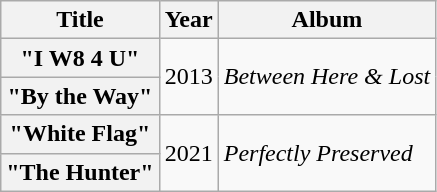<table class="wikitable plainrowheaders">
<tr>
<th>Title</th>
<th>Year</th>
<th>Album</th>
</tr>
<tr>
<th scope="row">"I W8 4 U"</th>
<td rowspan="2">2013</td>
<td rowspan="2"><em>Between Here & Lost</em></td>
</tr>
<tr>
<th scope="row">"By the Way"</th>
</tr>
<tr>
<th scope="row">"White Flag"</th>
<td rowspan="2">2021</td>
<td rowspan="2"><em>Perfectly Preserved</em></td>
</tr>
<tr>
<th scope="row">"The Hunter"</th>
</tr>
</table>
